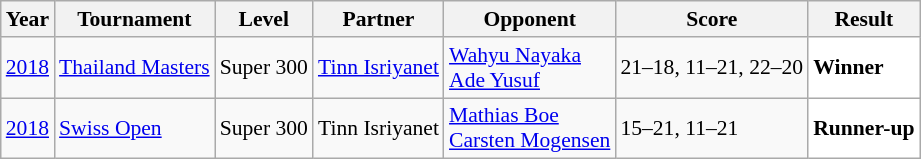<table class="sortable wikitable" style="font-size: 90%;">
<tr>
<th>Year</th>
<th>Tournament</th>
<th>Level</th>
<th>Partner</th>
<th>Opponent</th>
<th>Score</th>
<th>Result</th>
</tr>
<tr>
<td align="center"><a href='#'>2018</a></td>
<td align="left"><a href='#'>Thailand Masters</a></td>
<td align="left">Super 300</td>
<td align="left"> <a href='#'>Tinn Isriyanet</a></td>
<td align="left"> <a href='#'>Wahyu Nayaka</a><br> <a href='#'>Ade Yusuf</a></td>
<td align="left">21–18, 11–21, 22–20</td>
<td style="text-align:left; background:white"> <strong>Winner</strong></td>
</tr>
<tr>
<td align="center"><a href='#'>2018</a></td>
<td align="left"><a href='#'>Swiss Open</a></td>
<td align="left">Super 300</td>
<td align="left"> Tinn Isriyanet</td>
<td align="left"> <a href='#'>Mathias Boe</a><br> <a href='#'>Carsten Mogensen</a></td>
<td align="left">15–21, 11–21</td>
<td style="text-align:left; background:white"> <strong>Runner-up</strong></td>
</tr>
</table>
